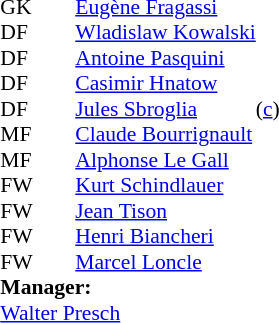<table style="font-size: 90%" cellspacing="0" cellpadding="0" align=center>
<tr>
<td colspan=4></td>
</tr>
<tr>
<th width=25></th>
<th width=25></th>
</tr>
<tr>
<td>GK</td>
<td><strong> </strong></td>
<td> <a href='#'>Eugène Fragassi</a></td>
</tr>
<tr>
<td>DF</td>
<td><strong> </strong></td>
<td> <a href='#'>Wladislaw Kowalski</a></td>
</tr>
<tr>
<td>DF</td>
<td><strong> </strong></td>
<td> <a href='#'>Antoine Pasquini</a></td>
</tr>
<tr>
<td>DF</td>
<td><strong> </strong></td>
<td> <a href='#'>Casimir Hnatow</a></td>
</tr>
<tr>
<td>DF</td>
<td><strong> </strong></td>
<td> <a href='#'>Jules Sbroglia</a></td>
<td>(<a href='#'>c</a>)</td>
</tr>
<tr>
<td>MF</td>
<td><strong> </strong></td>
<td> <a href='#'>Claude Bourrignault</a></td>
</tr>
<tr>
<td>MF</td>
<td><strong> </strong></td>
<td> <a href='#'>Alphonse Le Gall</a></td>
</tr>
<tr>
<td>FW</td>
<td><strong> </strong></td>
<td> <a href='#'>Kurt Schindlauer</a></td>
</tr>
<tr>
<td>FW</td>
<td><strong> </strong></td>
<td> <a href='#'>Jean Tison</a></td>
</tr>
<tr>
<td>FW</td>
<td><strong> </strong></td>
<td> <a href='#'>Henri Biancheri</a></td>
</tr>
<tr>
<td>FW</td>
<td><strong> </strong></td>
<td> <a href='#'>Marcel Loncle</a></td>
</tr>
<tr>
<td colspan=3><strong>Manager:</strong></td>
</tr>
<tr>
<td colspan=4> <a href='#'>Walter Presch</a></td>
</tr>
</table>
